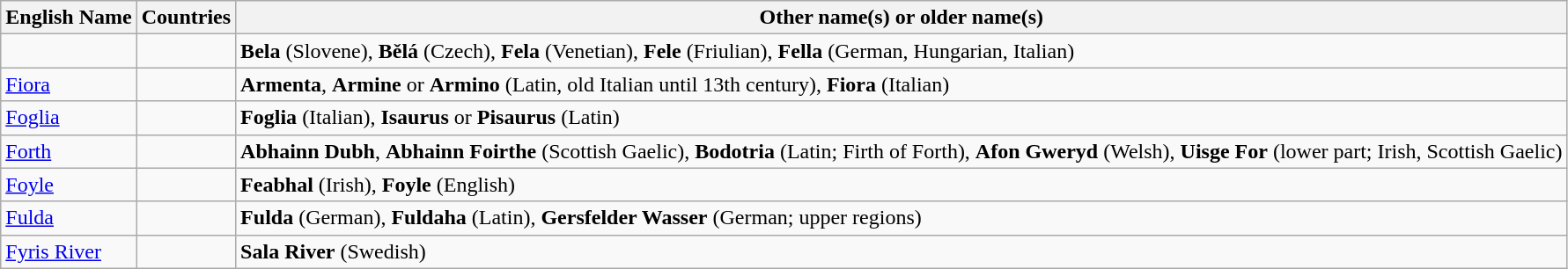<table class=wikitable>
<tr>
<th>English Name</th>
<th>Countries</th>
<th>Other name(s) or older name(s)</th>
</tr>
<tr>
<td></td>
<td></td>
<td><strong>Bela</strong> (Slovene), <strong>Bělá</strong> (Czech), <strong>Fela</strong> (Venetian), <strong>Fele</strong> (Friulian), <strong>Fella</strong> (German, Hungarian, Italian)</td>
</tr>
<tr>
<td><a href='#'>Fiora</a></td>
<td></td>
<td><strong>Armenta</strong>, <strong>Armine</strong> or <strong>Armino</strong> (Latin, old Italian until 13th century), <strong>Fiora</strong> (Italian)</td>
</tr>
<tr>
<td><a href='#'>Foglia</a></td>
<td></td>
<td><strong>Foglia</strong> (Italian), <strong>Isaurus</strong> or <strong>Pisaurus</strong> (Latin)</td>
</tr>
<tr>
<td><a href='#'>Forth</a></td>
<td></td>
<td><strong>Abhainn Dubh</strong>, <strong>Abhainn Foirthe</strong> (Scottish Gaelic), <strong>Bodotria</strong> (Latin; Firth of Forth), <strong>Afon Gweryd</strong> (Welsh), <strong>Uisge For</strong> (lower part; Irish, Scottish Gaelic)</td>
</tr>
<tr>
<td><a href='#'>Foyle</a></td>
<td> </td>
<td><strong>Feabhal</strong> (Irish), <strong>Foyle</strong> (English)</td>
</tr>
<tr>
<td><a href='#'>Fulda</a></td>
<td></td>
<td><strong>Fulda</strong> (German), <strong>Fuldaha</strong> (Latin), <strong>Gersfelder Wasser</strong> (German; upper regions)</td>
</tr>
<tr>
<td><a href='#'>Fyris River</a></td>
<td></td>
<td><strong>Sala River</strong> (Swedish)</td>
</tr>
</table>
